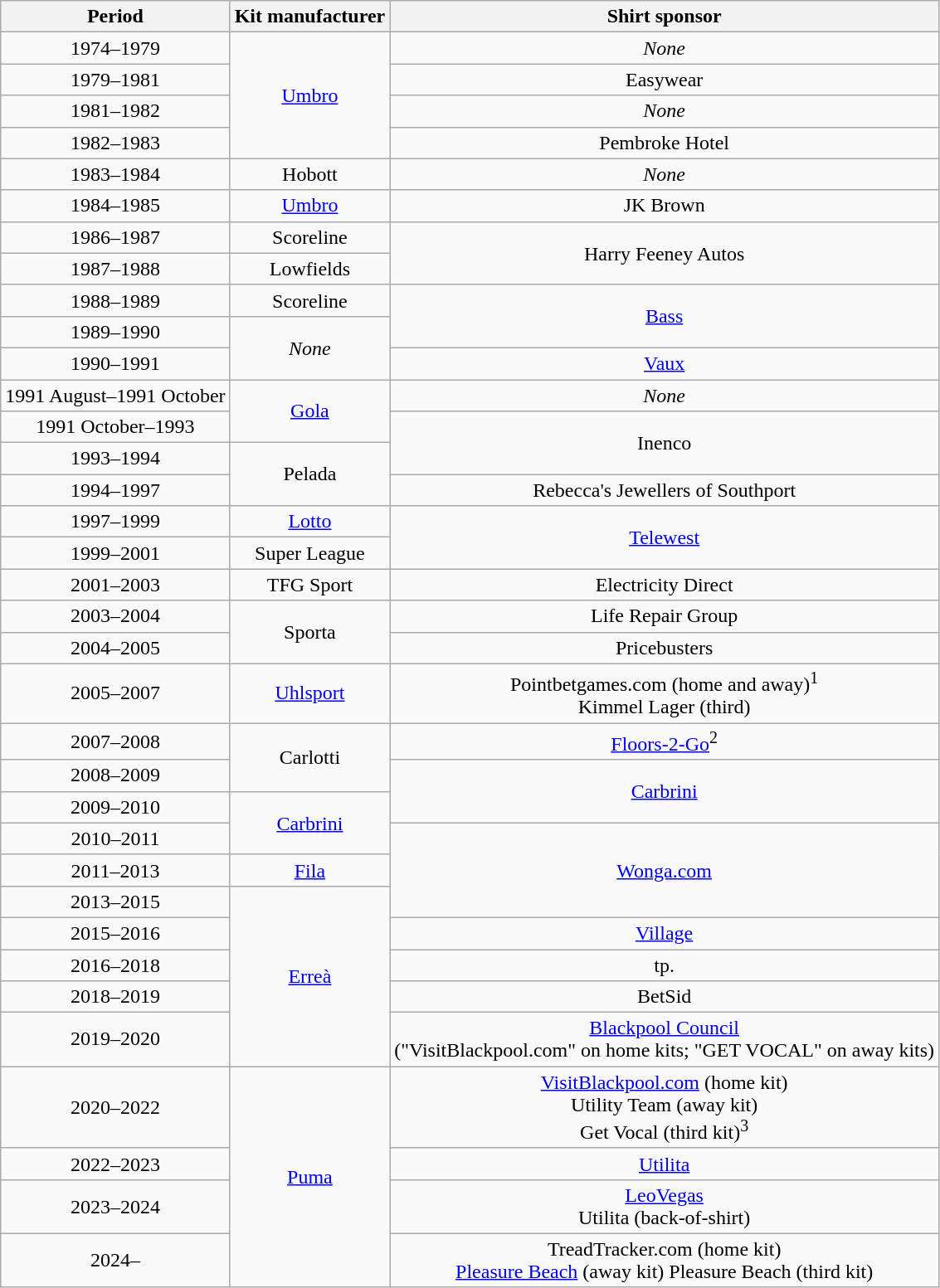<table class="wikitable" style="text-align:center;margin-left:1em">
<tr>
<th>Period</th>
<th>Kit manufacturer</th>
<th>Shirt sponsor</th>
</tr>
<tr>
<td>1974–1979</td>
<td rowspan=4><a href='#'>Umbro</a></td>
<td><em>None</em></td>
</tr>
<tr>
<td>1979–1981</td>
<td>Easywear</td>
</tr>
<tr>
<td>1981–1982</td>
<td><em>None</em></td>
</tr>
<tr>
<td>1982–1983</td>
<td>Pembroke Hotel</td>
</tr>
<tr>
<td>1983–1984</td>
<td>Hobott</td>
<td><em>None</em></td>
</tr>
<tr>
<td>1984–1985</td>
<td><a href='#'>Umbro</a></td>
<td>JK Brown</td>
</tr>
<tr>
<td>1986–1987</td>
<td>Scoreline</td>
<td rowspan=2>Harry Feeney Autos</td>
</tr>
<tr>
<td>1987–1988</td>
<td>Lowfields</td>
</tr>
<tr>
<td>1988–1989</td>
<td>Scoreline</td>
<td rowspan=2><a href='#'>Bass</a></td>
</tr>
<tr>
<td>1989–1990</td>
<td rowspan=2><em>None</em></td>
</tr>
<tr>
<td>1990–1991</td>
<td><a href='#'>Vaux</a></td>
</tr>
<tr>
<td>1991 August–1991 October</td>
<td rowspan=2><a href='#'>Gola</a></td>
<td><em>None</em></td>
</tr>
<tr>
<td>1991 October–1993</td>
<td rowspan=2>Inenco</td>
</tr>
<tr>
<td>1993–1994</td>
<td rowspan=2>Pelada</td>
</tr>
<tr>
<td>1994–1997</td>
<td>Rebecca's Jewellers of Southport</td>
</tr>
<tr>
<td>1997–1999</td>
<td><a href='#'>Lotto</a></td>
<td rowspan=2><a href='#'>Telewest</a></td>
</tr>
<tr>
<td>1999–2001</td>
<td>Super League</td>
</tr>
<tr>
<td>2001–2003</td>
<td>TFG Sport</td>
<td>Electricity Direct</td>
</tr>
<tr>
<td>2003–2004</td>
<td rowspan=2>Sporta</td>
<td>Life Repair Group</td>
</tr>
<tr>
<td>2004–2005</td>
<td>Pricebusters</td>
</tr>
<tr>
<td>2005–2007</td>
<td><a href='#'>Uhlsport</a></td>
<td>Pointbetgames.com (home and away)<sup>1</sup><br>Kimmel Lager (third)</td>
</tr>
<tr>
<td>2007–2008</td>
<td rowspan=2>Carlotti</td>
<td><a href='#'>Floors-2-Go</a><sup>2</sup></td>
</tr>
<tr>
<td>2008–2009</td>
<td rowspan=2><a href='#'>Carbrini</a></td>
</tr>
<tr>
<td>2009–2010</td>
<td rowspan=2><a href='#'>Carbrini</a></td>
</tr>
<tr>
<td>2010–2011</td>
<td rowspan=3><a href='#'>Wonga.com</a></td>
</tr>
<tr>
<td>2011–2013</td>
<td><a href='#'>Fila</a></td>
</tr>
<tr>
<td>2013–2015</td>
<td rowspan=5><a href='#'>Erreà</a></td>
</tr>
<tr>
<td>2015–2016</td>
<td><a href='#'>Village</a></td>
</tr>
<tr>
<td>2016–2018</td>
<td>tp.</td>
</tr>
<tr>
<td>2018–2019</td>
<td>BetSid</td>
</tr>
<tr>
<td>2019–2020</td>
<td><a href='#'>Blackpool Council</a><br>("VisitBlackpool.com" on home kits; "GET VOCAL" on away kits)</td>
</tr>
<tr>
<td>2020–2022</td>
<td rowspan=5><a href='#'>Puma</a></td>
<td><a href='#'>VisitBlackpool.com</a> (home kit)<br>Utility Team (away kit)<br>Get Vocal (third kit)<sup>3</sup></td>
</tr>
<tr>
<td>2022–2023</td>
<td><a href='#'>Utilita</a></td>
</tr>
<tr>
<td>2023–2024</td>
<td><a href='#'>LeoVegas</a><br>Utilita (back-of-shirt)</td>
</tr>
<tr>
<td>2024–</td>
<td>TreadTracker.com (home kit)<br><a href='#'>Pleasure Beach</a> (away kit) Pleasure Beach (third kit)</td>
</tr>
</table>
